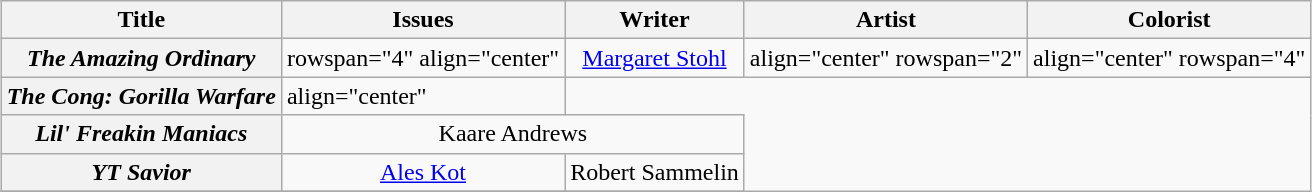<table class="wikitable sortable collapsible plainrowheaders" style="margin:1em auto 1em auto;">
<tr>
<th scope="col">Title</th>
<th scope="col">Issues</th>
<th scope="col">Writer</th>
<th scope="col">Artist</th>
<th scope="col">Colorist</th>
</tr>
<tr>
<th scope="row"><em>The Amazing Ordinary</em></th>
<td>rowspan="4" align="center" </td>
<td align="center"><a href='#'>Margaret Stohl</a></td>
<td>align="center" rowspan="2" </td>
<td>align="center" rowspan="4" </td>
</tr>
<tr>
<th scope="row"><em>The Cong: Gorilla Warfare</em></th>
<td>align="center" </td>
</tr>
<tr>
<th scope="row"><em>Lil' Freakin Maniacs</em></th>
<td align="center" colspan="2">Kaare Andrews</td>
</tr>
<tr>
<th scope="row"><em>YT Savior</em></th>
<td align="center"><a href='#'>Ales Kot</a></td>
<td align="center">Robert Sammelin</td>
</tr>
<tr>
</tr>
</table>
